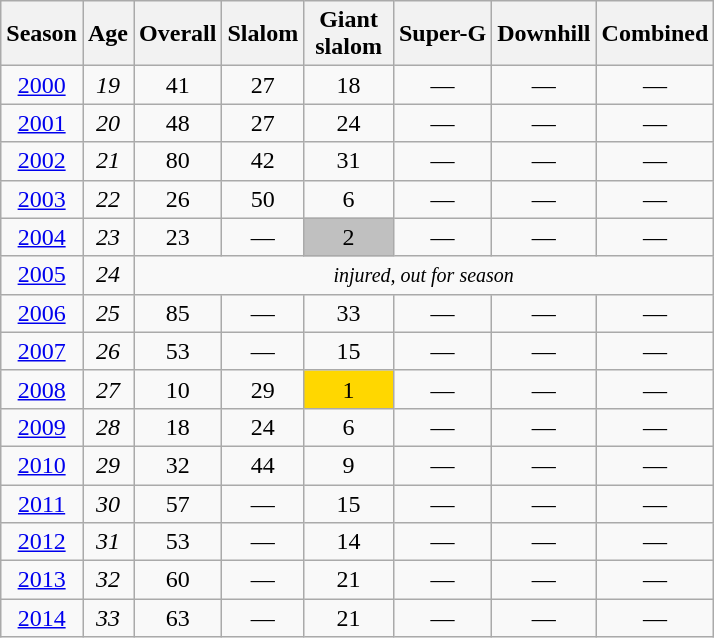<table class="wikitable" style="text-align:center; font-size: 100%;">
<tr>
<th>Season</th>
<th>Age</th>
<th>Overall</th>
<th>Slalom</th>
<th>Giant<br> slalom </th>
<th>Super-G</th>
<th>Downhill</th>
<th>Combined</th>
</tr>
<tr>
<td><a href='#'>2000</a></td>
<td><em>19</em></td>
<td>41</td>
<td>27</td>
<td>18</td>
<td>—</td>
<td>—</td>
<td>—</td>
</tr>
<tr>
<td><a href='#'>2001</a></td>
<td><em>20</em></td>
<td>48</td>
<td>27</td>
<td>24</td>
<td>—</td>
<td>—</td>
<td>—</td>
</tr>
<tr>
<td><a href='#'>2002</a></td>
<td><em>21</em></td>
<td>80</td>
<td>42</td>
<td>31</td>
<td>—</td>
<td>—</td>
<td>—</td>
</tr>
<tr>
<td><a href='#'>2003</a></td>
<td><em>22</em></td>
<td>26</td>
<td>50</td>
<td>6</td>
<td>—</td>
<td>—</td>
<td>—</td>
</tr>
<tr>
<td><a href='#'>2004</a></td>
<td><em>23</em></td>
<td>23</td>
<td>—</td>
<td bgcolor="silver">2</td>
<td>—</td>
<td>—</td>
<td>—</td>
</tr>
<tr>
<td><a href='#'>2005</a></td>
<td><em>24</em></td>
<td colspan=6><small><em>injured, out for season</em></small></td>
</tr>
<tr>
<td><a href='#'>2006</a></td>
<td><em>25</em></td>
<td>85</td>
<td>—</td>
<td>33</td>
<td>—</td>
<td>—</td>
<td>—</td>
</tr>
<tr>
<td><a href='#'>2007</a></td>
<td><em>26</em></td>
<td>53</td>
<td>—</td>
<td>15</td>
<td>—</td>
<td>—</td>
<td>—</td>
</tr>
<tr>
<td><a href='#'>2008</a></td>
<td><em>27</em></td>
<td>10</td>
<td>29</td>
<td bgcolor="gold">1</td>
<td>—</td>
<td>—</td>
<td>—</td>
</tr>
<tr>
<td><a href='#'>2009</a></td>
<td><em>28</em></td>
<td>18</td>
<td>24</td>
<td>6</td>
<td>—</td>
<td>—</td>
<td>—</td>
</tr>
<tr>
<td><a href='#'>2010</a></td>
<td><em>29</em></td>
<td>32</td>
<td>44</td>
<td>9</td>
<td>—</td>
<td>—</td>
<td>—</td>
</tr>
<tr>
<td><a href='#'>2011</a></td>
<td><em>30</em></td>
<td>57</td>
<td>—</td>
<td>15</td>
<td>—</td>
<td>—</td>
<td>—</td>
</tr>
<tr>
<td><a href='#'>2012</a></td>
<td><em>31</em></td>
<td>53</td>
<td>—</td>
<td>14</td>
<td>—</td>
<td>—</td>
<td>—</td>
</tr>
<tr>
<td><a href='#'>2013</a></td>
<td><em>32</em></td>
<td>60</td>
<td>—</td>
<td>21</td>
<td>—</td>
<td>—</td>
<td>—</td>
</tr>
<tr>
<td><a href='#'>2014</a></td>
<td><em>33</em></td>
<td>63</td>
<td>—</td>
<td>21</td>
<td>—</td>
<td>—</td>
<td>—</td>
</tr>
</table>
